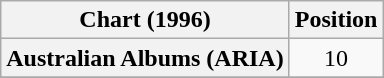<table class="wikitable sortable plainrowheaders" style="text-align:center">
<tr>
<th scope="col">Chart (1996)</th>
<th scope="col">Position</th>
</tr>
<tr>
<th scope="row">Australian Albums (ARIA)</th>
<td>10</td>
</tr>
<tr>
</tr>
</table>
